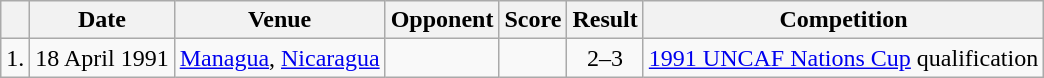<table class="wikitable">
<tr>
<th></th>
<th>Date</th>
<th>Venue</th>
<th>Opponent</th>
<th>Score</th>
<th>Result</th>
<th>Competition</th>
</tr>
<tr>
<td align="center">1.</td>
<td>18 April 1991</td>
<td><a href='#'>Managua</a>, <a href='#'>Nicaragua</a></td>
<td></td>
<td align="center"></td>
<td align="center">2–3</td>
<td><a href='#'>1991 UNCAF Nations Cup</a> qualification</td>
</tr>
</table>
